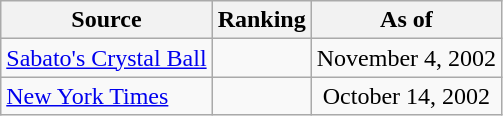<table class="wikitable" style="text-align:center">
<tr>
<th>Source</th>
<th>Ranking</th>
<th>As of</th>
</tr>
<tr>
<td align=left><a href='#'>Sabato's Crystal Ball</a></td>
<td></td>
<td>November 4, 2002</td>
</tr>
<tr>
<td align=left><a href='#'>New York Times</a></td>
<td></td>
<td>October 14, 2002</td>
</tr>
</table>
